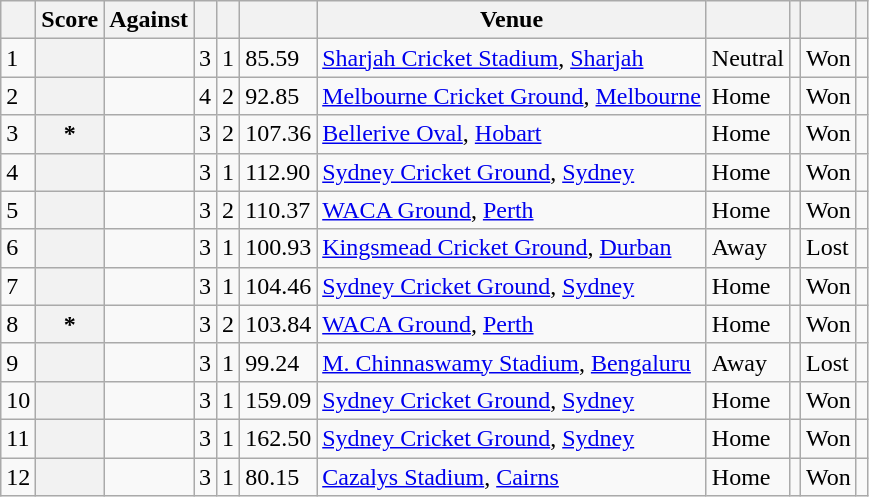<table class="wikitable plainrowheaders sortable">
<tr>
<th scope=col></th>
<th scope=col>Score</th>
<th scope=col>Against</th>
<th scope=col><a href='#'></a></th>
<th scope=col><a href='#'></a></th>
<th scope=col><a href='#'></a></th>
<th scope=col>Venue</th>
<th scope=col></th>
<th scope=col></th>
<th scope=col></th>
<th scope=col class=unsortable></th>
</tr>
<tr>
<td>1</td>
<th scope=row> </th>
<td></td>
<td>3</td>
<td>1</td>
<td>85.59</td>
<td><a href='#'>Sharjah Cricket Stadium</a>, <a href='#'>Sharjah</a></td>
<td>Neutral</td>
<td></td>
<td>Won</td>
<td></td>
</tr>
<tr>
<td>2</td>
<th scope=row> </th>
<td></td>
<td>4</td>
<td>2</td>
<td>92.85</td>
<td><a href='#'>Melbourne Cricket Ground</a>, <a href='#'>Melbourne</a></td>
<td>Home</td>
<td></td>
<td>Won</td>
<td></td>
</tr>
<tr>
<td>3</td>
<th scope=row>*  </th>
<td></td>
<td>3</td>
<td>2</td>
<td>107.36</td>
<td><a href='#'>Bellerive Oval</a>, <a href='#'>Hobart</a></td>
<td>Home</td>
<td></td>
<td>Won</td>
<td></td>
</tr>
<tr>
<td>4</td>
<th scope=row> </th>
<td></td>
<td>3</td>
<td>1</td>
<td>112.90</td>
<td><a href='#'>Sydney Cricket Ground</a>, <a href='#'>Sydney</a></td>
<td>Home</td>
<td></td>
<td>Won</td>
<td></td>
</tr>
<tr>
<td>5</td>
<th scope=row>  </th>
<td></td>
<td>3</td>
<td>2</td>
<td>110.37</td>
<td><a href='#'>WACA Ground</a>, <a href='#'>Perth</a></td>
<td>Home</td>
<td></td>
<td>Won</td>
<td></td>
</tr>
<tr>
<td>6</td>
<th scope=row> </th>
<td></td>
<td>3</td>
<td>1</td>
<td>100.93</td>
<td><a href='#'>Kingsmead Cricket Ground</a>, <a href='#'>Durban</a></td>
<td>Away</td>
<td></td>
<td>Lost</td>
<td></td>
</tr>
<tr>
<td>7</td>
<th scope=row>  </th>
<td></td>
<td>3</td>
<td>1</td>
<td>104.46</td>
<td><a href='#'>Sydney Cricket Ground</a>, <a href='#'>Sydney</a></td>
<td>Home</td>
<td></td>
<td>Won</td>
<td></td>
</tr>
<tr>
<td>8</td>
<th scope=row>*  </th>
<td></td>
<td>3</td>
<td>2</td>
<td>103.84</td>
<td><a href='#'>WACA Ground</a>, <a href='#'>Perth</a></td>
<td>Home</td>
<td></td>
<td>Won</td>
<td></td>
</tr>
<tr>
<td>9</td>
<th scope=row></th>
<td></td>
<td>3</td>
<td>1</td>
<td>99.24</td>
<td><a href='#'>M. Chinnaswamy Stadium</a>, <a href='#'>Bengaluru</a></td>
<td>Away</td>
<td></td>
<td>Lost</td>
<td></td>
</tr>
<tr>
<td>10</td>
<th scope=row> </th>
<td></td>
<td>3</td>
<td>1</td>
<td>159.09</td>
<td><a href='#'>Sydney Cricket Ground</a>, <a href='#'>Sydney</a></td>
<td>Home</td>
<td></td>
<td>Won</td>
<td></td>
</tr>
<tr>
<td>11</td>
<th scope=row> </th>
<td></td>
<td>3</td>
<td>1</td>
<td>162.50</td>
<td><a href='#'>Sydney Cricket Ground</a>, <a href='#'>Sydney</a></td>
<td>Home</td>
<td></td>
<td>Won</td>
<td></td>
</tr>
<tr>
<td>12</td>
<th scope=row> </th>
<td></td>
<td>3</td>
<td>1</td>
<td>80.15</td>
<td><a href='#'>Cazalys Stadium</a>, <a href='#'>Cairns</a></td>
<td>Home</td>
<td></td>
<td>Won</td>
<td></td>
</tr>
</table>
